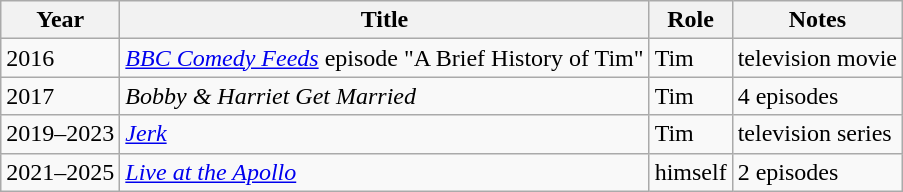<table class="wikitable">
<tr>
<th>Year</th>
<th>Title</th>
<th>Role</th>
<th>Notes</th>
</tr>
<tr>
<td>2016</td>
<td><em><a href='#'>BBC Comedy Feeds</a></em> episode "A Brief History of Tim"</td>
<td>Tim</td>
<td>television movie</td>
</tr>
<tr>
<td>2017</td>
<td><em>Bobby & Harriet Get Married </em></td>
<td>Tim</td>
<td>4 episodes</td>
</tr>
<tr>
<td>2019–2023</td>
<td><a href='#'><em>Jerk</em></a></td>
<td>Tim</td>
<td>television series</td>
</tr>
<tr>
<td>2021–2025</td>
<td><em><a href='#'>Live at the Apollo</a></em></td>
<td>himself</td>
<td>2 episodes</td>
</tr>
</table>
